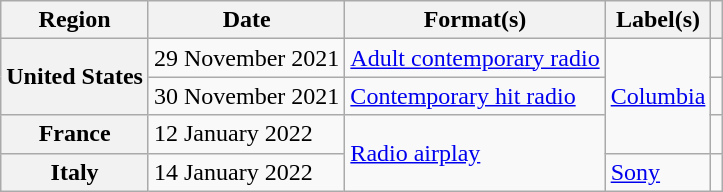<table class="wikitable plainrowheaders">
<tr>
<th scope="col">Region</th>
<th scope="col">Date</th>
<th scope="col">Format(s)</th>
<th scope="col">Label(s)</th>
<th scope="col"></th>
</tr>
<tr>
<th scope="row" rowspan="2">United States</th>
<td>29 November 2021</td>
<td><a href='#'>Adult contemporary radio</a></td>
<td rowspan="3"><a href='#'>Columbia</a></td>
<td align="center"></td>
</tr>
<tr>
<td>30 November 2021</td>
<td><a href='#'>Contemporary hit radio</a></td>
<td align="center"></td>
</tr>
<tr>
<th scope="row">France</th>
<td>12 January 2022</td>
<td rowspan="2"><a href='#'>Radio airplay</a></td>
<td align="center"></td>
</tr>
<tr>
<th scope="row">Italy</th>
<td>14 January 2022</td>
<td><a href='#'>Sony</a></td>
<td align="center"></td>
</tr>
</table>
